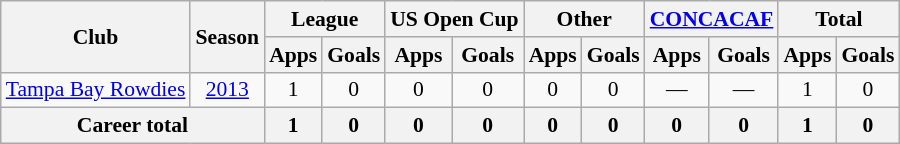<table class="wikitable" style="font-size:90%; text-align:center;">
<tr>
<th rowspan="2">Club</th>
<th rowspan="2">Season</th>
<th colspan="2">League</th>
<th colspan="2">US Open Cup</th>
<th colspan="2">Other</th>
<th colspan="2"><a href='#'>CONCACAF</a></th>
<th colspan="2">Total</th>
</tr>
<tr>
<th>Apps</th>
<th>Goals</th>
<th>Apps</th>
<th>Goals</th>
<th>Apps</th>
<th>Goals</th>
<th>Apps</th>
<th>Goals</th>
<th>Apps</th>
<th>Goals</th>
</tr>
<tr>
<td rowspan="1"><a href='#'>Tampa Bay Rowdies</a></td>
<td><a href='#'>2013</a></td>
<td>1</td>
<td>0</td>
<td>0</td>
<td>0</td>
<td>0</td>
<td>0</td>
<td>—</td>
<td>—</td>
<td>1</td>
<td>0</td>
</tr>
<tr>
<th colspan="2">Career total</th>
<th>1</th>
<th>0</th>
<th>0</th>
<th>0</th>
<th>0</th>
<th>0</th>
<th>0</th>
<th>0</th>
<th>1</th>
<th>0</th>
</tr>
</table>
